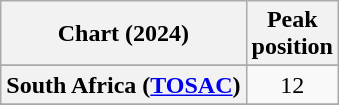<table class="wikitable sortable plainrowheaders" style="text-align:center">
<tr>
<th scope="col">Chart (2024)</th>
<th scope="col">Peak<br>position</th>
</tr>
<tr>
</tr>
<tr>
</tr>
<tr>
<th scope="row">South Africa (<a href='#'>TOSAC</a>)</th>
<td>12</td>
</tr>
<tr>
</tr>
<tr>
</tr>
</table>
